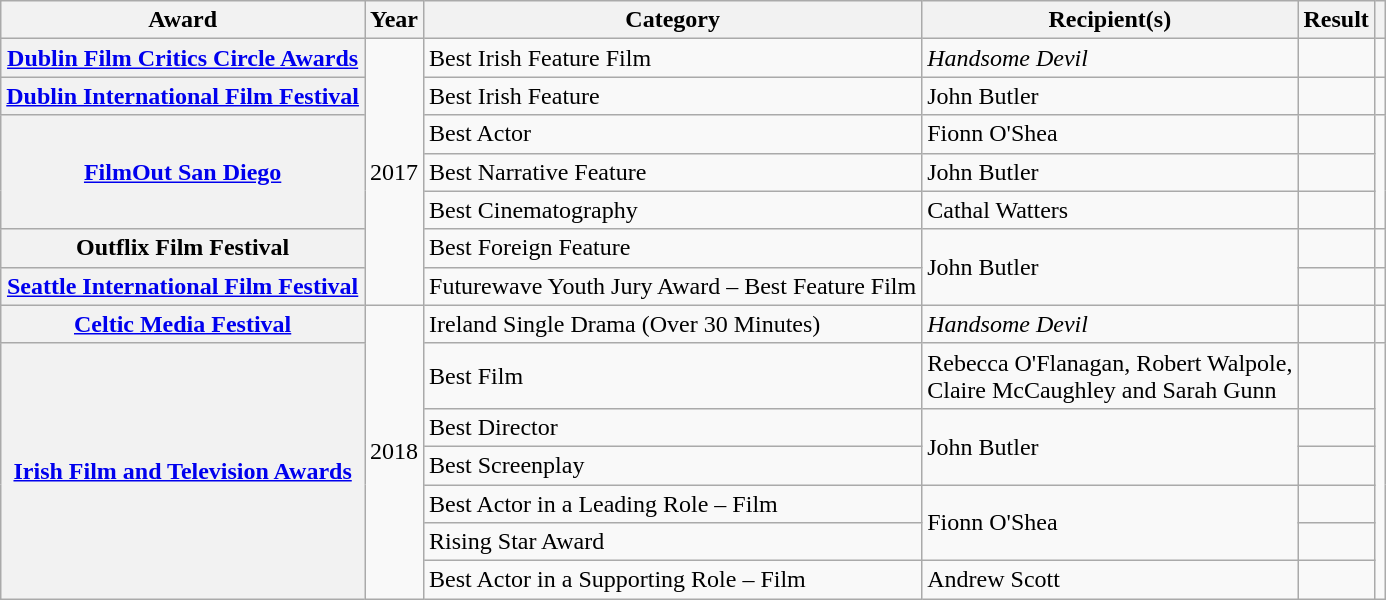<table class="wikitable plainrowheaders">
<tr>
<th scope="col">Award</th>
<th scope="col">Year</th>
<th scope="col">Category</th>
<th scope="col">Recipient(s)</th>
<th scope="col">Result</th>
<th scope="col"></th>
</tr>
<tr>
<th scope="row"><a href='#'>Dublin Film Critics Circle Awards</a></th>
<td rowspan="7">2017</td>
<td>Best Irish Feature Film</td>
<td><em>Handsome Devil</em></td>
<td></td>
<td></td>
</tr>
<tr>
<th scope="row"><a href='#'>Dublin International Film Festival</a></th>
<td>Best Irish Feature</td>
<td>John Butler</td>
<td></td>
<td></td>
</tr>
<tr>
<th scope="row" rowspan="3"><a href='#'>FilmOut San Diego</a></th>
<td>Best Actor</td>
<td>Fionn O'Shea</td>
<td></td>
<td rowspan="3"></td>
</tr>
<tr>
<td>Best Narrative Feature</td>
<td>John Butler</td>
<td></td>
</tr>
<tr>
<td>Best Cinematography</td>
<td>Cathal Watters</td>
<td></td>
</tr>
<tr>
<th scope="row">Outflix Film Festival</th>
<td>Best Foreign Feature</td>
<td rowspan="2">John Butler</td>
<td></td>
<td></td>
</tr>
<tr>
<th scope="row"><a href='#'>Seattle International Film Festival</a></th>
<td>Futurewave Youth Jury Award – Best Feature Film</td>
<td></td>
<td></td>
</tr>
<tr>
<th scope="row"><a href='#'>Celtic Media Festival</a></th>
<td rowspan="7">2018</td>
<td>Ireland Single Drama (Over 30 Minutes)</td>
<td><em>Handsome Devil</em></td>
<td></td>
<td></td>
</tr>
<tr>
<th scope="row" rowspan="6"><a href='#'>Irish Film and Television Awards</a></th>
<td>Best Film</td>
<td>Rebecca O'Flanagan, Robert Walpole,<br>Claire McCaughley and Sarah Gunn</td>
<td></td>
<td rowspan="6"></td>
</tr>
<tr>
<td>Best Director</td>
<td rowspan="2">John Butler</td>
<td></td>
</tr>
<tr>
<td>Best Screenplay</td>
<td></td>
</tr>
<tr>
<td>Best Actor in a Leading Role – Film</td>
<td rowspan="2">Fionn O'Shea</td>
<td></td>
</tr>
<tr>
<td>Rising Star Award</td>
<td></td>
</tr>
<tr>
<td>Best Actor in a Supporting Role – Film</td>
<td>Andrew Scott</td>
<td></td>
</tr>
</table>
